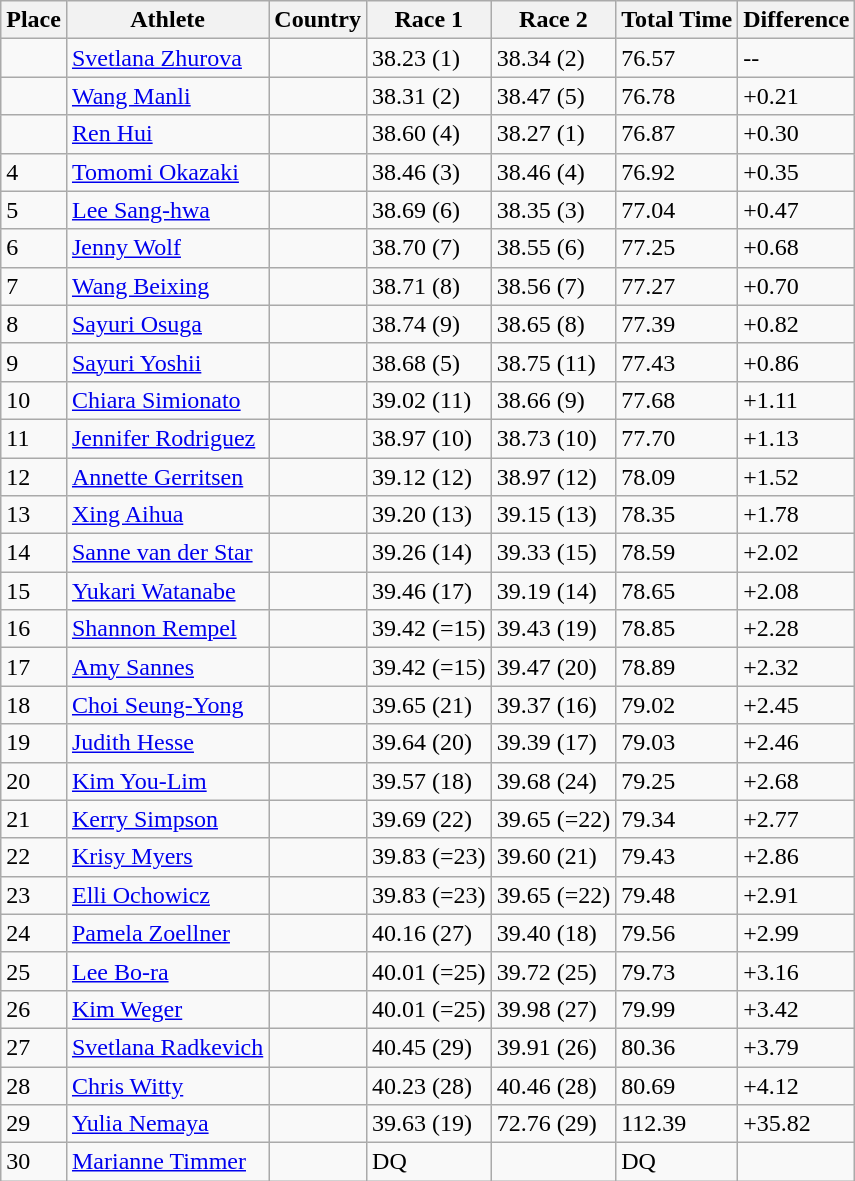<table class="wikitable sortable">
<tr>
<th>Place</th>
<th>Athlete</th>
<th>Country</th>
<th>Race 1</th>
<th>Race 2</th>
<th>Total Time</th>
<th>Difference</th>
</tr>
<tr>
<td></td>
<td><a href='#'>Svetlana Zhurova</a></td>
<td></td>
<td>38.23  (1)</td>
<td>38.34  (2)</td>
<td>76.57</td>
<td>--</td>
</tr>
<tr>
<td></td>
<td><a href='#'>Wang Manli</a></td>
<td></td>
<td>38.31  (2)</td>
<td>38.47  (5)</td>
<td>76.78</td>
<td>+0.21</td>
</tr>
<tr>
<td></td>
<td><a href='#'>Ren Hui</a></td>
<td></td>
<td>38.60  (4)</td>
<td>38.27  (1)</td>
<td>76.87</td>
<td>+0.30</td>
</tr>
<tr>
<td>4</td>
<td><a href='#'>Tomomi Okazaki</a></td>
<td></td>
<td>38.46  (3)</td>
<td>38.46  (4)</td>
<td>76.92</td>
<td>+0.35</td>
</tr>
<tr>
<td>5</td>
<td><a href='#'>Lee Sang-hwa</a></td>
<td></td>
<td>38.69  (6)</td>
<td>38.35  (3)</td>
<td>77.04</td>
<td>+0.47</td>
</tr>
<tr>
<td>6</td>
<td><a href='#'>Jenny Wolf</a></td>
<td></td>
<td>38.70  (7)</td>
<td>38.55  (6)</td>
<td>77.25</td>
<td>+0.68</td>
</tr>
<tr>
<td>7</td>
<td><a href='#'>Wang Beixing</a></td>
<td></td>
<td>38.71  (8)</td>
<td>38.56  (7)</td>
<td>77.27</td>
<td>+0.70</td>
</tr>
<tr>
<td>8</td>
<td><a href='#'>Sayuri Osuga</a></td>
<td></td>
<td>38.74  (9)</td>
<td>38.65  (8)</td>
<td>77.39</td>
<td>+0.82</td>
</tr>
<tr>
<td>9</td>
<td><a href='#'>Sayuri Yoshii</a></td>
<td></td>
<td>38.68  (5)</td>
<td>38.75  (11)</td>
<td>77.43</td>
<td>+0.86</td>
</tr>
<tr>
<td>10</td>
<td><a href='#'>Chiara Simionato</a></td>
<td></td>
<td>39.02  (11)</td>
<td>38.66  (9)</td>
<td>77.68</td>
<td>+1.11</td>
</tr>
<tr>
<td>11</td>
<td><a href='#'>Jennifer Rodriguez</a></td>
<td></td>
<td>38.97  (10)</td>
<td>38.73  (10)</td>
<td>77.70</td>
<td>+1.13</td>
</tr>
<tr>
<td>12</td>
<td><a href='#'>Annette Gerritsen</a></td>
<td></td>
<td>39.12  (12)</td>
<td>38.97  (12)</td>
<td>78.09</td>
<td>+1.52</td>
</tr>
<tr>
<td>13</td>
<td><a href='#'>Xing Aihua</a></td>
<td></td>
<td>39.20  (13)</td>
<td>39.15  (13)</td>
<td>78.35</td>
<td>+1.78</td>
</tr>
<tr>
<td>14</td>
<td><a href='#'>Sanne van der Star</a></td>
<td></td>
<td>39.26  (14)</td>
<td>39.33  (15)</td>
<td>78.59</td>
<td>+2.02</td>
</tr>
<tr>
<td>15</td>
<td><a href='#'>Yukari Watanabe</a></td>
<td></td>
<td>39.46  (17)</td>
<td>39.19  (14)</td>
<td>78.65</td>
<td>+2.08</td>
</tr>
<tr>
<td>16</td>
<td><a href='#'>Shannon Rempel</a></td>
<td></td>
<td>39.42  (=15)</td>
<td>39.43  (19)</td>
<td>78.85</td>
<td>+2.28</td>
</tr>
<tr>
<td>17</td>
<td><a href='#'>Amy Sannes</a></td>
<td></td>
<td>39.42  (=15)</td>
<td>39.47  (20)</td>
<td>78.89</td>
<td>+2.32</td>
</tr>
<tr>
<td>18</td>
<td><a href='#'>Choi Seung-Yong</a></td>
<td></td>
<td>39.65  (21)</td>
<td>39.37  (16)</td>
<td>79.02</td>
<td>+2.45</td>
</tr>
<tr>
<td>19</td>
<td><a href='#'>Judith Hesse</a></td>
<td></td>
<td>39.64  (20)</td>
<td>39.39  (17)</td>
<td>79.03</td>
<td>+2.46</td>
</tr>
<tr>
<td>20</td>
<td><a href='#'>Kim You-Lim</a></td>
<td></td>
<td>39.57  (18)</td>
<td>39.68  (24)</td>
<td>79.25</td>
<td>+2.68</td>
</tr>
<tr>
<td>21</td>
<td><a href='#'>Kerry Simpson</a></td>
<td></td>
<td>39.69  (22)</td>
<td>39.65  (=22)</td>
<td>79.34</td>
<td>+2.77</td>
</tr>
<tr>
<td>22</td>
<td><a href='#'>Krisy Myers</a></td>
<td></td>
<td>39.83  (=23)</td>
<td>39.60  (21)</td>
<td>79.43</td>
<td>+2.86</td>
</tr>
<tr>
<td>23</td>
<td><a href='#'>Elli Ochowicz</a></td>
<td></td>
<td>39.83  (=23)</td>
<td>39.65  (=22)</td>
<td>79.48</td>
<td>+2.91</td>
</tr>
<tr>
<td>24</td>
<td><a href='#'>Pamela Zoellner</a></td>
<td></td>
<td>40.16  (27)</td>
<td>39.40  (18)</td>
<td>79.56</td>
<td>+2.99</td>
</tr>
<tr>
<td>25</td>
<td><a href='#'>Lee Bo-ra</a></td>
<td></td>
<td>40.01  (=25)</td>
<td>39.72  (25)</td>
<td>79.73</td>
<td>+3.16</td>
</tr>
<tr>
<td>26</td>
<td><a href='#'>Kim Weger</a></td>
<td></td>
<td>40.01  (=25)</td>
<td>39.98  (27)</td>
<td>79.99</td>
<td>+3.42</td>
</tr>
<tr>
<td>27</td>
<td><a href='#'>Svetlana Radkevich</a></td>
<td></td>
<td>40.45  (29)</td>
<td>39.91  (26)</td>
<td>80.36</td>
<td>+3.79</td>
</tr>
<tr>
<td>28</td>
<td><a href='#'>Chris Witty</a></td>
<td></td>
<td>40.23  (28)</td>
<td>40.46  (28)</td>
<td>80.69</td>
<td>+4.12</td>
</tr>
<tr>
<td>29</td>
<td><a href='#'>Yulia Nemaya</a></td>
<td></td>
<td>39.63  (19)</td>
<td>72.76  (29)</td>
<td>112.39</td>
<td>+35.82</td>
</tr>
<tr>
<td>30</td>
<td><a href='#'>Marianne Timmer</a></td>
<td></td>
<td>DQ</td>
<td></td>
<td>DQ</td>
<td></td>
</tr>
</table>
